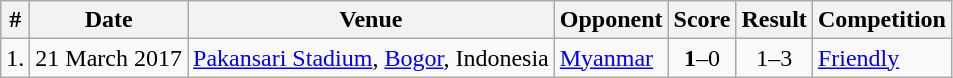<table class="wikitable">
<tr>
<th>#</th>
<th>Date</th>
<th>Venue</th>
<th>Opponent</th>
<th>Score</th>
<th>Result</th>
<th>Competition</th>
</tr>
<tr>
<td>1.</td>
<td>21 March 2017</td>
<td><a href='#'>Pakansari Stadium</a>, <a href='#'>Bogor</a>, Indonesia</td>
<td> <a href='#'>Myanmar</a></td>
<td align=center><strong>1</strong>–0</td>
<td align=center>1–3</td>
<td><a href='#'>Friendly</a></td>
</tr>
</table>
